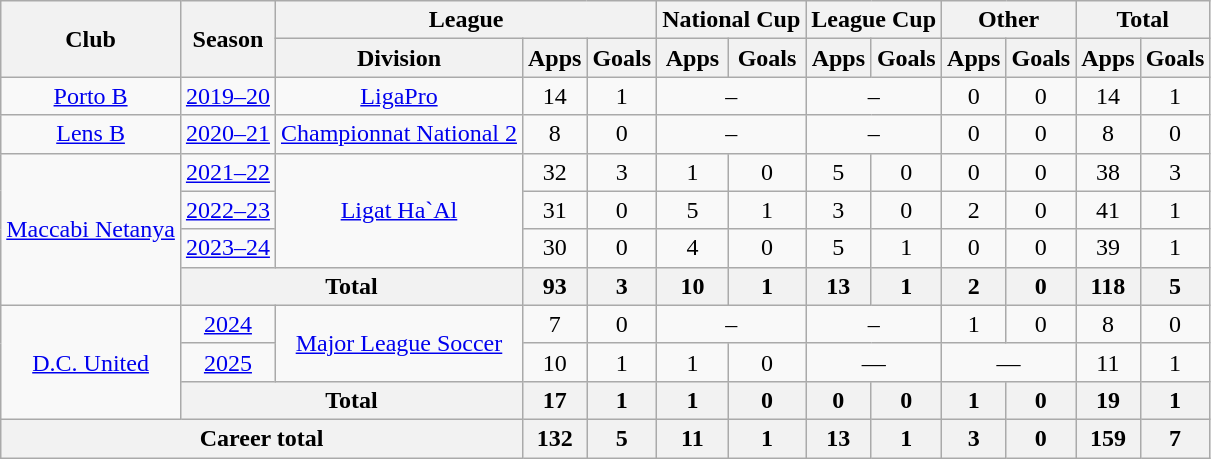<table class="wikitable" style="text-align: center">
<tr>
<th rowspan="2">Club</th>
<th rowspan="2">Season</th>
<th colspan="3">League</th>
<th colspan="2">National Cup</th>
<th colspan="2">League Cup</th>
<th colspan="2">Other</th>
<th colspan="2">Total</th>
</tr>
<tr>
<th>Division</th>
<th>Apps</th>
<th>Goals</th>
<th>Apps</th>
<th>Goals</th>
<th>Apps</th>
<th>Goals</th>
<th>Apps</th>
<th>Goals</th>
<th>Apps</th>
<th>Goals</th>
</tr>
<tr>
<td><a href='#'>Porto B</a></td>
<td><a href='#'>2019–20</a></td>
<td><a href='#'>LigaPro</a></td>
<td>14</td>
<td>1</td>
<td colspan="2">–</td>
<td colspan="2">–</td>
<td>0</td>
<td>0</td>
<td>14</td>
<td>1</td>
</tr>
<tr>
<td><a href='#'>Lens B</a></td>
<td><a href='#'>2020–21</a></td>
<td><a href='#'>Championnat National 2</a></td>
<td>8</td>
<td>0</td>
<td colspan="2">–</td>
<td colspan="2">–</td>
<td>0</td>
<td>0</td>
<td>8</td>
<td>0</td>
</tr>
<tr>
<td rowspan=4><a href='#'>Maccabi Netanya</a></td>
<td><a href='#'>2021–22</a></td>
<td rowspan=3><a href='#'>Ligat Ha`Al</a></td>
<td>32</td>
<td>3</td>
<td>1</td>
<td>0</td>
<td>5</td>
<td>0</td>
<td>0</td>
<td>0</td>
<td>38</td>
<td>3</td>
</tr>
<tr>
<td><a href='#'>2022–23</a></td>
<td>31</td>
<td>0</td>
<td>5</td>
<td>1</td>
<td>3</td>
<td>0</td>
<td>2</td>
<td>0</td>
<td>41</td>
<td>1</td>
</tr>
<tr>
<td><a href='#'>2023–24</a></td>
<td>30</td>
<td>0</td>
<td>4</td>
<td>0</td>
<td>5</td>
<td>1</td>
<td>0</td>
<td>0</td>
<td>39</td>
<td>1</td>
</tr>
<tr>
<th colspan="2">Total</th>
<th>93</th>
<th>3</th>
<th>10</th>
<th>1</th>
<th>13</th>
<th>1</th>
<th>2</th>
<th>0</th>
<th>118</th>
<th>5</th>
</tr>
<tr>
<td rowspan="3"><a href='#'>D.C. United</a></td>
<td><a href='#'>2024</a></td>
<td rowspan="2"><a href='#'>Major League Soccer</a></td>
<td>7</td>
<td>0</td>
<td colspan="2">–</td>
<td colspan="2">–</td>
<td>1</td>
<td>0</td>
<td>8</td>
<td>0</td>
</tr>
<tr>
<td><a href='#'>2025</a></td>
<td>10</td>
<td>1</td>
<td>1</td>
<td>0</td>
<td colspan="2">—</td>
<td colspan="2">—</td>
<td>11</td>
<td>1</td>
</tr>
<tr>
<th colspan="2">Total</th>
<th>17</th>
<th>1</th>
<th>1</th>
<th>0</th>
<th>0</th>
<th>0</th>
<th>1</th>
<th>0</th>
<th>19</th>
<th>1</th>
</tr>
<tr>
<th colspan="3"><strong>Career total</strong></th>
<th>132</th>
<th>5</th>
<th>11</th>
<th>1</th>
<th>13</th>
<th>1</th>
<th>3</th>
<th>0</th>
<th>159</th>
<th>7</th>
</tr>
</table>
